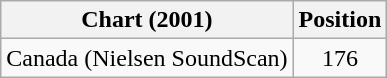<table class="wikitable">
<tr>
<th>Chart (2001)</th>
<th>Position</th>
</tr>
<tr>
<td>Canada (Nielsen SoundScan)</td>
<td align="center">176</td>
</tr>
</table>
